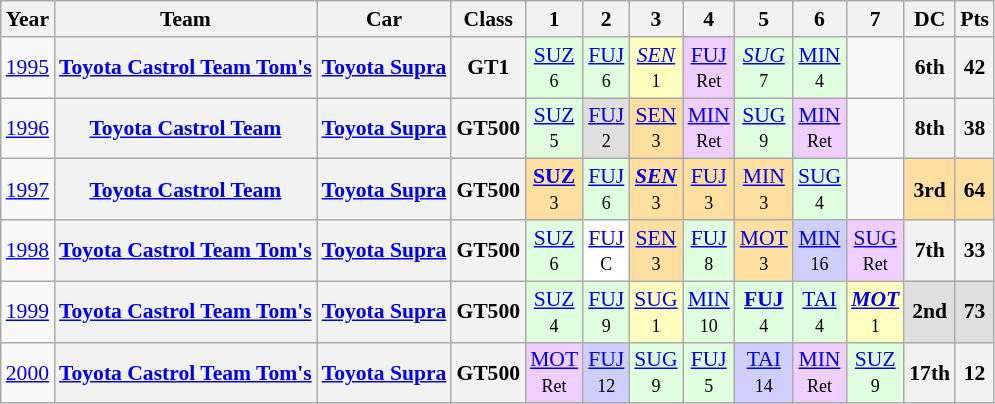<table class="wikitable" style="text-align:center; font-size:90%">
<tr>
<th>Year</th>
<th>Team</th>
<th>Car</th>
<th>Class</th>
<th>1</th>
<th>2</th>
<th>3</th>
<th>4</th>
<th>5</th>
<th>6</th>
<th>7</th>
<th>DC</th>
<th>Pts</th>
</tr>
<tr>
<td><a href='#'>1995</a></td>
<th><a href='#'>Toyota Castrol Team Tom's</a></th>
<th><a href='#'>Toyota Supra</a></th>
<th>GT1</th>
<td style="background:#DFFFDF;"><a href='#'>SUZ</a><br><small>6</small></td>
<td style="background:#DFFFDF;"><a href='#'>FUJ</a><br><small>6</small></td>
<td style="background:#FFFFBF;"><em><a href='#'>SEN</a></em><br><small>1</small></td>
<td style="background:#EFCFFF;"><a href='#'>FUJ</a><br><small>Ret</small></td>
<td style="background:#DFFFDF;"><em><a href='#'>SUG</a></em><br><small>7</small></td>
<td style="background:#DFFFDF;"><a href='#'>MIN</a><br><small>4</small></td>
<td></td>
<th>6th</th>
<th>42</th>
</tr>
<tr>
<td><a href='#'>1996</a></td>
<th><a href='#'>Toyota Castrol Team</a></th>
<th><a href='#'>Toyota Supra</a></th>
<th>GT500</th>
<td style="background:#DFFFDF;"><a href='#'>SUZ</a><br><small>5</small></td>
<td style="background:#DFDFDF;"><a href='#'>FUJ</a><br><small>2</small></td>
<td style="background:#FFDF9F;"><a href='#'>SEN</a><br><small>3</small></td>
<td style="background:#EFCFFF;"><a href='#'>MIN</a><br><small>Ret</small></td>
<td style="background:#DFFFDF;"><a href='#'>SUG</a><br><small>9</small></td>
<td style="background:#EFCFFF;"><a href='#'>MIN</a><br><small>Ret</small></td>
<td></td>
<th>8th</th>
<th>38</th>
</tr>
<tr>
<td><a href='#'>1997</a></td>
<th><a href='#'>Toyota Castrol Team</a></th>
<th><a href='#'>Toyota Supra</a></th>
<th>GT500</th>
<td style="background:#FFDF9F;"><strong><a href='#'>SUZ</a></strong><br><small>3</small></td>
<td style="background:#DFFFDF;"><a href='#'>FUJ</a><br><small>6</small></td>
<td style="background:#FFDF9F;"><strong><em><a href='#'>SEN</a></em></strong><br><small>3</small></td>
<td style="background:#FFDF9F;"><a href='#'>FUJ</a><br><small>3</small></td>
<td style="background:#FFDF9F;"><a href='#'>MIN</a><br><small>3</small></td>
<td style="background:#DFFFDF;"><a href='#'>SUG</a><br><small>4</small></td>
<td></td>
<td style="background:#FFDF9F;"><strong>3rd</strong></td>
<td style="background:#FFDF9F;"><strong>64</strong></td>
</tr>
<tr>
<td><a href='#'>1998</a></td>
<th><a href='#'>Toyota Castrol Team Tom's</a></th>
<th><a href='#'>Toyota Supra</a></th>
<th>GT500</th>
<td style="background:#DFFFDF;"><a href='#'>SUZ</a><br><small>6</small></td>
<td style="background:#FFFFFF;"><a href='#'>FUJ</a><br><small>C</small></td>
<td style="background:#FFDF9F;"><a href='#'>SEN</a><br><small>3</small></td>
<td style="background:#DFFFDF;"><a href='#'>FUJ</a><br><small>8</small></td>
<td style="background:#FFDF9F;"><a href='#'>MOT</a><br><small>3</small></td>
<td style="background:#CFCFFF;"><a href='#'>MIN</a><br><small>16</small></td>
<td style="background:#EFCFFF;"><a href='#'>SUG</a><br><small>Ret</small></td>
<th>7th</th>
<th>33</th>
</tr>
<tr>
<td><a href='#'>1999</a></td>
<th><a href='#'>Toyota Castrol Team Tom's</a></th>
<th><a href='#'>Toyota Supra</a></th>
<th>GT500</th>
<td style="background:#DFFFDF;"><a href='#'>SUZ</a><br><small>4</small></td>
<td style="background:#DFFFDF;"><a href='#'>FUJ</a><br><small>9</small></td>
<td style="background:#FFFFBF;"><a href='#'>SUG</a><br><small>1</small></td>
<td style="background:#DFFFDF;"><a href='#'>MIN</a><br><small>10</small></td>
<td style="background:#DFFFDF;"><strong><a href='#'>FUJ</a></strong><br><small>4</small></td>
<td style="background:#DFFFDF;"><a href='#'>TAI</a><br><small>4</small></td>
<td style="background:#FFFFBF;"><strong><em><a href='#'>MOT</a></em></strong><br><small>1</small></td>
<td style="background:#DFDFDF;"><strong>2nd</strong></td>
<td style="background:#DFDFDF;"><strong>73</strong></td>
</tr>
<tr>
<td><a href='#'>2000</a></td>
<th><a href='#'>Toyota Castrol Team Tom's</a></th>
<th><a href='#'>Toyota Supra</a></th>
<th>GT500</th>
<td style="background:#EFCFFF;"><a href='#'>MOT</a><br><small>Ret</small></td>
<td style="background:#CFCFFF;"><a href='#'>FUJ</a><br><small>12</small></td>
<td style="background:#DFFFDF;"><a href='#'>SUG</a><br><small>9</small></td>
<td style="background:#DFFFDF;"><a href='#'>FUJ</a><br><small>5</small></td>
<td style="background:#CFCFFF;"><a href='#'>TAI</a><br><small>14</small></td>
<td style="background:#EFCFFF;"><a href='#'>MIN</a><br><small>Ret</small></td>
<td style="background:#DFFFDF;"><a href='#'>SUZ</a><br><small>9</small></td>
<th>17th</th>
<th>12</th>
</tr>
</table>
